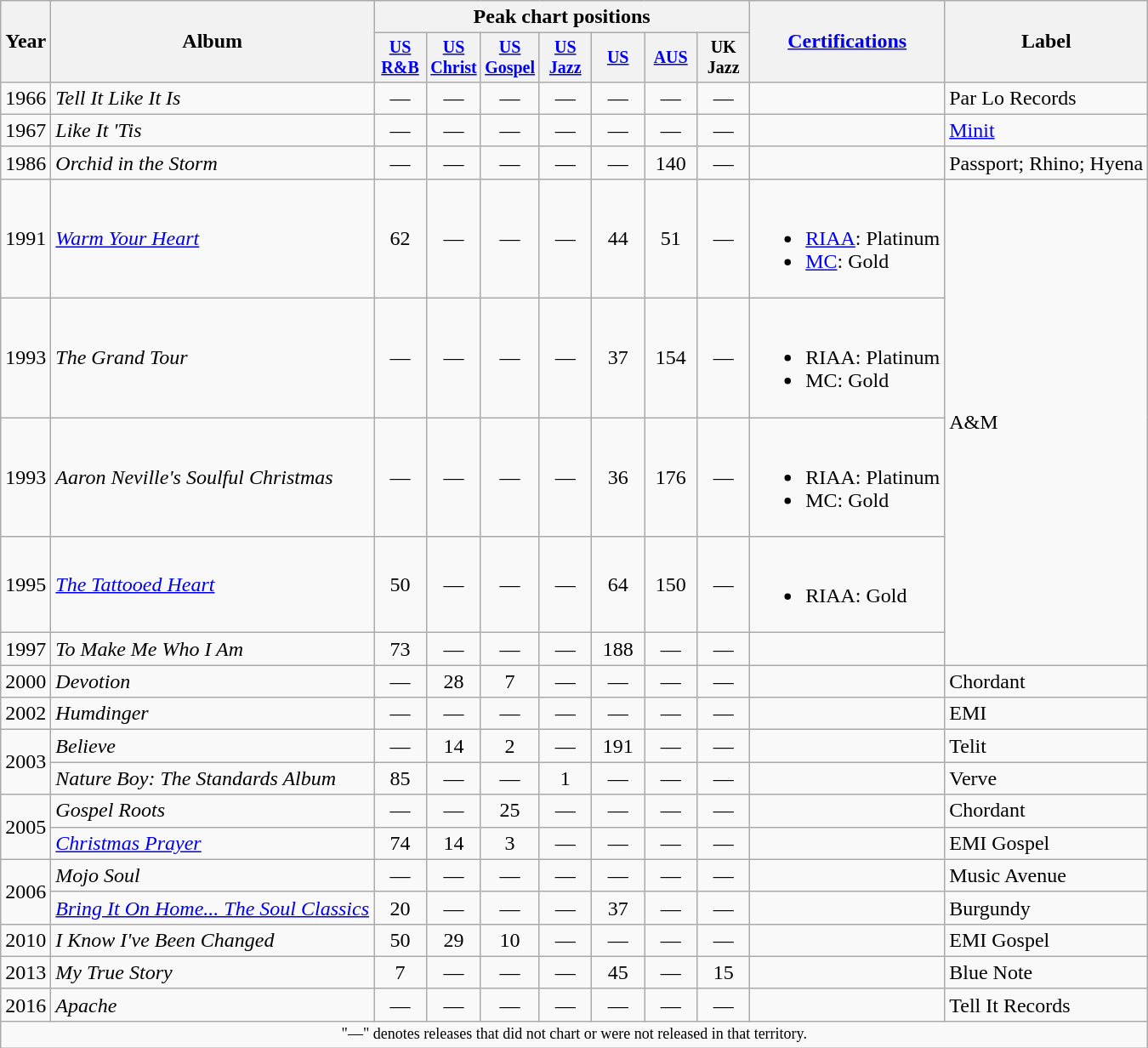<table class="wikitable">
<tr>
<th rowspan=2>Year</th>
<th rowspan=2>Album</th>
<th colspan=7>Peak chart positions</th>
<th rowspan=2><a href='#'>Certifications</a></th>
<th rowspan=2>Label</th>
</tr>
<tr style="font-size:smaller;">
<th width=35><a href='#'>US R&B</a><br></th>
<th width=35><a href='#'>US Christ</a><br></th>
<th width=35><a href='#'>US Gospel</a><br></th>
<th width=35><a href='#'>US Jazz</a><br></th>
<th width=35><a href='#'>US</a><br></th>
<th width=35><a href='#'>AUS</a><br></th>
<th width=35>UK Jazz<br></th>
</tr>
<tr>
<td>1966</td>
<td><em>Tell It Like It Is</em></td>
<td style="text-align:center;">—</td>
<td style="text-align:center;">—</td>
<td style="text-align:center;">—</td>
<td style="text-align:center;">—</td>
<td style="text-align:center;">—</td>
<td style="text-align:center;">—</td>
<td style="text-align:center;">—</td>
<td></td>
<td>Par Lo Records</td>
</tr>
<tr>
<td>1967</td>
<td><em>Like It 'Tis</em></td>
<td style="text-align:center;">—</td>
<td style="text-align:center;">—</td>
<td style="text-align:center;">—</td>
<td style="text-align:center;">—</td>
<td style="text-align:center;">—</td>
<td style="text-align:center;">—</td>
<td style="text-align:center;">—</td>
<td></td>
<td><a href='#'>Minit</a></td>
</tr>
<tr>
<td>1986</td>
<td><em>Orchid in the Storm</em></td>
<td style="text-align:center;">—</td>
<td style="text-align:center;">—</td>
<td style="text-align:center;">—</td>
<td style="text-align:center;">—</td>
<td style="text-align:center;">—</td>
<td style="text-align:center;">140</td>
<td style="text-align:center;">—</td>
<td></td>
<td>Passport; Rhino; Hyena</td>
</tr>
<tr>
<td>1991</td>
<td><em><a href='#'>Warm Your Heart</a></em></td>
<td style="text-align:center;">62</td>
<td style="text-align:center;">—</td>
<td style="text-align:center;">—</td>
<td style="text-align:center;">—</td>
<td style="text-align:center;">44</td>
<td style="text-align:center;">51</td>
<td style="text-align:center;">—</td>
<td><br><ul><li><a href='#'>RIAA</a>: Platinum</li><li><a href='#'>MC</a>: Gold</li></ul></td>
<td rowspan="5">A&M</td>
</tr>
<tr>
<td>1993</td>
<td><em>The Grand Tour</em></td>
<td style="text-align:center;">—</td>
<td style="text-align:center;">—</td>
<td style="text-align:center;">—</td>
<td style="text-align:center;">—</td>
<td style="text-align:center;">37</td>
<td style="text-align:center;">154</td>
<td style="text-align:center;">—</td>
<td><br><ul><li>RIAA: Platinum</li><li>MC: Gold</li></ul></td>
</tr>
<tr>
<td>1993</td>
<td><em>Aaron Neville's Soulful Christmas</em></td>
<td style="text-align:center;">—</td>
<td style="text-align:center;">—</td>
<td style="text-align:center;">—</td>
<td style="text-align:center;">—</td>
<td style="text-align:center;">36</td>
<td style="text-align:center;">176</td>
<td style="text-align:center;">—</td>
<td><br><ul><li>RIAA: Platinum</li><li>MC: Gold</li></ul></td>
</tr>
<tr>
<td>1995</td>
<td><em><a href='#'>The Tattooed Heart</a></em></td>
<td style="text-align:center;">50</td>
<td style="text-align:center;">—</td>
<td style="text-align:center;">—</td>
<td style="text-align:center;">—</td>
<td style="text-align:center;">64</td>
<td style="text-align:center;">150</td>
<td style="text-align:center;">—</td>
<td><br><ul><li>RIAA: Gold</li></ul></td>
</tr>
<tr>
<td>1997</td>
<td><em>To Make Me Who I Am</em></td>
<td style="text-align:center;">73</td>
<td style="text-align:center;">—</td>
<td style="text-align:center;">—</td>
<td style="text-align:center;">—</td>
<td style="text-align:center;">188</td>
<td style="text-align:center;">—</td>
<td style="text-align:center;">—</td>
<td></td>
</tr>
<tr>
<td>2000</td>
<td><em>Devotion</em></td>
<td style="text-align:center;">—</td>
<td style="text-align:center;">28</td>
<td style="text-align:center;">7</td>
<td style="text-align:center;">—</td>
<td style="text-align:center;">—</td>
<td style="text-align:center;">—</td>
<td style="text-align:center;">—</td>
<td></td>
<td>Chordant</td>
</tr>
<tr>
<td>2002</td>
<td><em>Humdinger</em></td>
<td style="text-align:center;">—</td>
<td style="text-align:center;">—</td>
<td style="text-align:center;">—</td>
<td style="text-align:center;">—</td>
<td style="text-align:center;">—</td>
<td style="text-align:center;">—</td>
<td style="text-align:center;">—</td>
<td></td>
<td>EMI</td>
</tr>
<tr>
<td rowspan=2>2003</td>
<td><em>Believe</em></td>
<td style="text-align:center;">—</td>
<td style="text-align:center;">14</td>
<td style="text-align:center;">2</td>
<td style="text-align:center;">—</td>
<td style="text-align:center;">191</td>
<td style="text-align:center;">—</td>
<td style="text-align:center;">—</td>
<td></td>
<td>Telit</td>
</tr>
<tr>
<td><em>Nature Boy: The Standards Album</em></td>
<td style="text-align:center;">85</td>
<td style="text-align:center;">—</td>
<td style="text-align:center;">—</td>
<td style="text-align:center;">1</td>
<td style="text-align:center;">—</td>
<td style="text-align:center;">—</td>
<td style="text-align:center;">—</td>
<td></td>
<td>Verve</td>
</tr>
<tr>
<td rowspan=2>2005</td>
<td><em>Gospel Roots</em></td>
<td style="text-align:center;">—</td>
<td style="text-align:center;">—</td>
<td style="text-align:center;">25</td>
<td style="text-align:center;">—</td>
<td style="text-align:center;">—</td>
<td style="text-align:center;">—</td>
<td style="text-align:center;">—</td>
<td></td>
<td>Chordant</td>
</tr>
<tr>
<td><em><a href='#'>Christmas Prayer</a></em></td>
<td style="text-align:center;">74</td>
<td style="text-align:center;">14</td>
<td style="text-align:center;">3</td>
<td style="text-align:center;">—</td>
<td style="text-align:center;">—</td>
<td style="text-align:center;">—</td>
<td style="text-align:center;">—</td>
<td></td>
<td>EMI Gospel</td>
</tr>
<tr>
<td rowspan=2>2006</td>
<td><em>Mojo Soul</em></td>
<td style="text-align:center;">—</td>
<td style="text-align:center;">—</td>
<td style="text-align:center;">—</td>
<td style="text-align:center;">—</td>
<td style="text-align:center;">—</td>
<td style="text-align:center;">—</td>
<td style="text-align:center;">—</td>
<td></td>
<td>Music Avenue</td>
</tr>
<tr>
<td><em><a href='#'>Bring It On Home... The Soul Classics</a></em></td>
<td style="text-align:center;">20</td>
<td style="text-align:center;">—</td>
<td style="text-align:center;">—</td>
<td style="text-align:center;">—</td>
<td style="text-align:center;">37</td>
<td style="text-align:center;">—</td>
<td style="text-align:center;">—</td>
<td></td>
<td>Burgundy</td>
</tr>
<tr>
<td>2010</td>
<td><em>I Know I've Been Changed</em></td>
<td style="text-align:center;">50</td>
<td style="text-align:center;">29</td>
<td style="text-align:center;">10</td>
<td style="text-align:center;">—</td>
<td style="text-align:center;">—</td>
<td style="text-align:center;">—</td>
<td style="text-align:center;">—</td>
<td></td>
<td>EMI Gospel</td>
</tr>
<tr>
<td>2013</td>
<td><em>My True Story</em></td>
<td style="text-align:center;">7</td>
<td style="text-align:center;">—</td>
<td style="text-align:center;">—</td>
<td style="text-align:center;">—</td>
<td style="text-align:center;">45</td>
<td style="text-align:center;">—</td>
<td style="text-align:center;">15</td>
<td></td>
<td>Blue Note</td>
</tr>
<tr>
<td>2016</td>
<td><em>Apache</em></td>
<td style="text-align:center;">—</td>
<td style="text-align:center;">—</td>
<td style="text-align:center;">—</td>
<td style="text-align:center;">—</td>
<td style="text-align:center;">—</td>
<td style="text-align:center;">—</td>
<td style="text-align:center;">—</td>
<td></td>
<td>Tell It Records</td>
</tr>
<tr>
<td colspan="11" style="text-align:center; font-size:9pt;">"—" denotes releases that did not chart or were not released in that territory.</td>
</tr>
</table>
